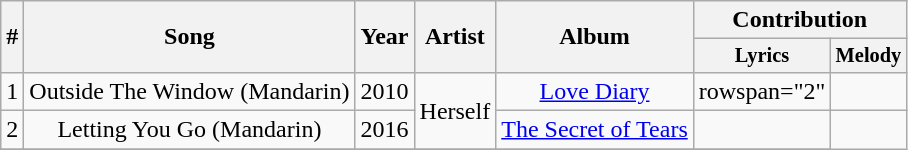<table class="wikitable plainrowheaders">
<tr>
<th rowspan="2">#</th>
<th scope="col" rowspan="2">Song</th>
<th scope="col" rowspan="2">Year</th>
<th scope="col" rowspan="2">Artist</th>
<th scope="col" rowspan="2">Album</th>
<th scope="col" colspan="2">Contribution</th>
</tr>
<tr>
<th scope="col" style="width:3em;font-size:85%;">Lyrics</th>
<th scope="col" style="width:3em;font-size:85%;">Melody</th>
</tr>
<tr align= "center">
<td>1</td>
<td>Outside The Window (Mandarin)</td>
<td>2010</td>
<td rowspan="2">Herself</td>
<td><a href='#'>Love Diary</a></td>
<td>rowspan="2" </td>
<td></td>
</tr>
<tr align= "center">
<td>2</td>
<td>Letting You Go (Mandarin)</td>
<td>2016</td>
<td><a href='#'>The Secret of Tears</a></td>
<td></td>
</tr>
<tr align= "center">
</tr>
</table>
